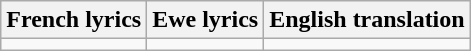<table class="wikitable">
<tr>
<th>French lyrics</th>
<th>Ewe lyrics</th>
<th>English translation</th>
</tr>
<tr style="vertical-align:top; white-space:nowrap;">
<td></td>
<td></td>
<td></td>
</tr>
</table>
